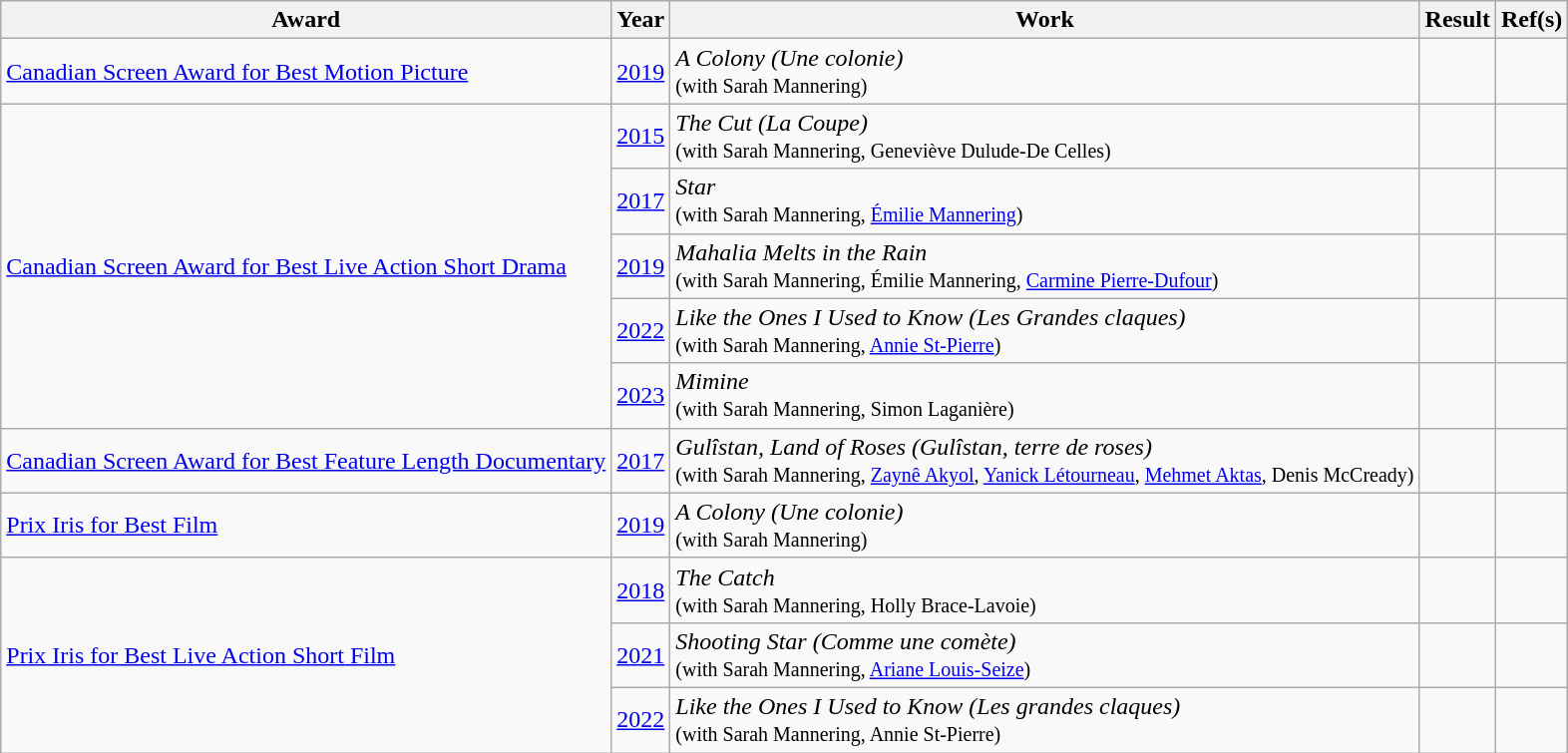<table class="wikitable plainrowheaders sortable">
<tr>
<th>Award</th>
<th>Year</th>
<th>Work</th>
<th>Result</th>
<th>Ref(s)</th>
</tr>
<tr>
<td><a href='#'>Canadian Screen Award for Best Motion Picture</a></td>
<td><a href='#'>2019</a></td>
<td><em>A Colony (Une colonie)</em><br><small>(with Sarah Mannering)</small></td>
<td></td>
<td></td>
</tr>
<tr>
<td rowspan=5><a href='#'>Canadian Screen Award for Best Live Action Short Drama</a></td>
<td><a href='#'>2015</a></td>
<td><em>The Cut (La Coupe)</em><br><small>(with Sarah Mannering, Geneviève Dulude-De Celles)</small></td>
<td></td>
<td></td>
</tr>
<tr>
<td><a href='#'>2017</a></td>
<td><em>Star</em><br><small>(with Sarah Mannering, <a href='#'>Émilie Mannering</a>)</small></td>
<td></td>
<td></td>
</tr>
<tr>
<td><a href='#'>2019</a></td>
<td><em>Mahalia Melts in the Rain</em><br><small>(with Sarah Mannering, Émilie Mannering, <a href='#'>Carmine Pierre-Dufour</a>)</small></td>
<td></td>
<td></td>
</tr>
<tr>
<td><a href='#'>2022</a></td>
<td><em>Like the Ones I Used to Know (Les Grandes claques)</em><br><small>(with Sarah Mannering, <a href='#'>Annie St-Pierre</a>)</small></td>
<td></td>
<td></td>
</tr>
<tr>
<td><a href='#'>2023</a></td>
<td><em>Mimine</em><br><small>(with Sarah Mannering, Simon Laganière)</small></td>
<td></td>
<td></td>
</tr>
<tr>
<td><a href='#'>Canadian Screen Award for Best Feature Length Documentary</a></td>
<td><a href='#'>2017</a></td>
<td><em>Gulîstan, Land of Roses (Gulîstan, terre de roses)</em><br><small>(with Sarah Mannering, <a href='#'>Zaynê Akyol</a>, <a href='#'>Yanick Létourneau</a>, <a href='#'>Mehmet Aktas</a>, Denis McCready)</small></td>
<td></td>
<td></td>
</tr>
<tr>
<td><a href='#'>Prix Iris for Best Film</a></td>
<td><a href='#'>2019</a></td>
<td><em>A Colony (Une colonie)</em><br><small>(with Sarah Mannering)</small></td>
<td></td>
<td></td>
</tr>
<tr>
<td rowspan=3><a href='#'>Prix Iris for Best Live Action Short Film</a></td>
<td><a href='#'>2018</a></td>
<td><em>The Catch</em><br><small>(with Sarah Mannering, Holly Brace-Lavoie)</small></td>
<td></td>
<td></td>
</tr>
<tr>
<td><a href='#'>2021</a></td>
<td><em>Shooting Star (Comme une comète)</em><br><small>(with Sarah Mannering, <a href='#'>Ariane Louis-Seize</a>)</small></td>
<td></td>
<td></td>
</tr>
<tr>
<td><a href='#'>2022</a></td>
<td><em>Like the Ones I Used to Know (Les grandes claques)</em><br><small>(with Sarah Mannering, Annie St-Pierre)</small></td>
<td></td>
<td></td>
</tr>
</table>
